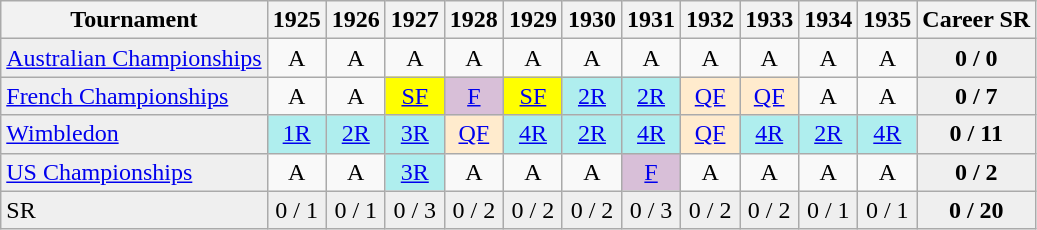<table class="wikitable">
<tr>
<th>Tournament</th>
<th>1925</th>
<th>1926</th>
<th>1927</th>
<th>1928</th>
<th>1929</th>
<th>1930</th>
<th>1931</th>
<th>1932</th>
<th>1933</th>
<th>1934</th>
<th>1935</th>
<th>Career SR</th>
</tr>
<tr>
<td style="background:#EFEFEF;"><a href='#'>Australian Championships</a></td>
<td align="center">A</td>
<td align="center">A</td>
<td align="center">A</td>
<td align="center">A</td>
<td align="center">A</td>
<td align="center">A</td>
<td align="center">A</td>
<td align="center">A</td>
<td align="center">A</td>
<td align="center">A</td>
<td align="center">A</td>
<td align="center" style="background:#EFEFEF;"><strong> 0 / 0</strong></td>
</tr>
<tr>
<td style="background:#EFEFEF;"><a href='#'>French Championships</a></td>
<td align="center">A</td>
<td align="center">A</td>
<td align="center" style="background:yellow;"><a href='#'>SF</a></td>
<td align="center" style="background:#D8BFD8;"><a href='#'>F</a></td>
<td align="center" style="background:yellow;"><a href='#'>SF</a></td>
<td align="center" style="background:#afeeee;"><a href='#'>2R</a></td>
<td align="center" style="background:#afeeee;"><a href='#'>2R</a></td>
<td align="center" style="background:#ffebcd;"><a href='#'>QF</a></td>
<td align="center" style="background:#ffebcd;"><a href='#'>QF</a></td>
<td align="center">A</td>
<td align="center">A</td>
<td align="center" style="background:#EFEFEF;"><strong>0 / 7</strong></td>
</tr>
<tr>
<td style="background:#EFEFEF;"><a href='#'>Wimbledon</a></td>
<td align="center" style="background:#afeeee;"><a href='#'>1R</a></td>
<td align="center" style="background:#afeeee;"><a href='#'>2R</a></td>
<td align="center" style="background:#afeeee;"><a href='#'>3R</a></td>
<td align="center" style="background:#ffebcd;"><a href='#'>QF</a></td>
<td align="center" style="background:#afeeee;"><a href='#'>4R</a></td>
<td align="center" style="background:#afeeee;"><a href='#'>2R</a></td>
<td align="center" style="background:#afeeee;"><a href='#'>4R</a></td>
<td align="center" style="background:#ffebcd;"><a href='#'>QF</a></td>
<td align="center" style="background:#afeeee;"><a href='#'>4R</a></td>
<td align="center" style="background:#afeeee;"><a href='#'>2R</a></td>
<td align="center" style="background:#afeeee;"><a href='#'>4R</a></td>
<td align="center" style="background:#EFEFEF;"><strong>0 / 11</strong></td>
</tr>
<tr>
<td style="background:#EFEFEF;"><a href='#'>US Championships</a></td>
<td align="center">A</td>
<td align="center">A</td>
<td align="center" style="background:#afeeee;"><a href='#'>3R</a></td>
<td align="center">A</td>
<td align="center">A</td>
<td align="center">A</td>
<td align="center" style="background:#D8BFD8;"><a href='#'>F</a></td>
<td align="center">A</td>
<td align="center">A</td>
<td align="center">A</td>
<td align="center">A</td>
<td align="center" style="background:#EFEFEF;"><strong>0 / 2</strong></td>
</tr>
<tr>
<td style="background:#EFEFEF;">SR</td>
<td align="center" style="background:#EFEFEF;">0 / 1</td>
<td align="center" style="background:#EFEFEF;">0 / 1</td>
<td align="center" style="background:#EFEFEF;">0 / 3</td>
<td align="center" style="background:#EFEFEF;">0 / 2</td>
<td align="center" style="background:#EFEFEF;">0 / 2</td>
<td align="center" style="background:#EFEFEF;">0 / 2</td>
<td align="center" style="background:#EFEFEF;">0 / 3</td>
<td align="center" style="background:#EFEFEF;">0 / 2</td>
<td align="center" style="background:#EFEFEF;">0 / 2</td>
<td align="center" style="background:#EFEFEF;">0 / 1</td>
<td align="center" style="background:#EFEFEF;">0 / 1</td>
<td align="center" style="background:#EFEFEF;"><strong>0 / 20</strong></td>
</tr>
</table>
